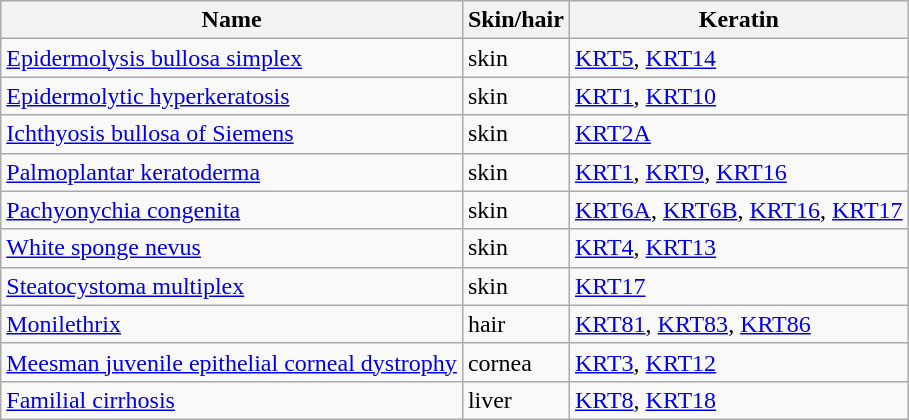<table class="wikitable">
<tr>
<th>Name</th>
<th>Skin/hair</th>
<th>Keratin</th>
</tr>
<tr>
<td><a href='#'>Epidermolysis bullosa simplex</a></td>
<td>skin</td>
<td><a href='#'>KRT5</a>, <a href='#'>KRT14</a></td>
</tr>
<tr>
<td><a href='#'>Epidermolytic hyperkeratosis</a></td>
<td>skin</td>
<td><a href='#'>KRT1</a>, <a href='#'>KRT10</a></td>
</tr>
<tr>
<td><a href='#'>Ichthyosis bullosa of Siemens</a></td>
<td>skin</td>
<td><a href='#'>KRT2A</a></td>
</tr>
<tr>
<td><a href='#'>Palmoplantar keratoderma</a></td>
<td>skin</td>
<td><a href='#'>KRT1</a>, <a href='#'>KRT9</a>, <a href='#'>KRT16</a></td>
</tr>
<tr>
<td><a href='#'>Pachyonychia congenita</a></td>
<td>skin</td>
<td><a href='#'>KRT6A</a>, <a href='#'>KRT6B</a>, <a href='#'>KRT16</a>, <a href='#'>KRT17</a></td>
</tr>
<tr>
<td><a href='#'>White sponge nevus</a></td>
<td>skin</td>
<td><a href='#'>KRT4</a>, <a href='#'>KRT13</a></td>
</tr>
<tr>
<td><a href='#'>Steatocystoma multiplex</a></td>
<td>skin</td>
<td><a href='#'>KRT17</a></td>
</tr>
<tr>
<td><a href='#'>Monilethrix</a></td>
<td>hair</td>
<td><a href='#'>KRT81</a>, <a href='#'>KRT83</a>, <a href='#'>KRT86</a></td>
</tr>
<tr>
<td><a href='#'>Meesman juvenile epithelial corneal dystrophy</a></td>
<td>cornea</td>
<td><a href='#'>KRT3</a>, <a href='#'>KRT12</a></td>
</tr>
<tr>
<td><a href='#'>Familial cirrhosis</a></td>
<td>liver</td>
<td><a href='#'>KRT8</a>, <a href='#'>KRT18</a></td>
</tr>
</table>
